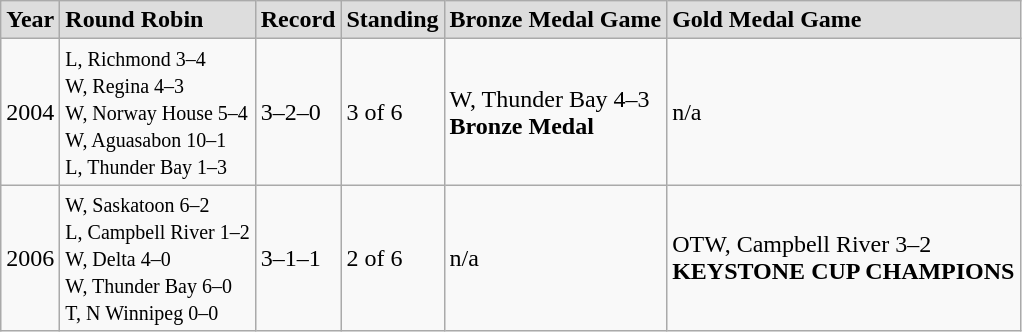<table class="wikitable">
<tr style="font-weight:bold; background-color:#dddddd;" |>
<td>Year</td>
<td>Round Robin</td>
<td>Record</td>
<td>Standing</td>
<td>Bronze Medal Game</td>
<td>Gold Medal Game</td>
</tr>
<tr>
<td>2004</td>
<td><small>L, Richmond 3–4<br>W, Regina 4–3<br>W, Norway House 5–4<br>W, Aguasabon 10–1<br>L, Thunder Bay 1–3</small></td>
<td>3–2–0</td>
<td>3 of 6</td>
<td>W, Thunder Bay 4–3<br><strong>Bronze Medal</strong></td>
<td>n/a</td>
</tr>
<tr>
<td>2006</td>
<td><small>W, Saskatoon 6–2<br>L, Campbell River 1–2<br>W, Delta 4–0<br>W, Thunder Bay 6–0<br>T, N Winnipeg 0–0</small></td>
<td>3–1–1</td>
<td>2 of 6</td>
<td>n/a</td>
<td>OTW, Campbell River 3–2<br><strong>KEYSTONE CUP CHAMPIONS</strong></td>
</tr>
</table>
